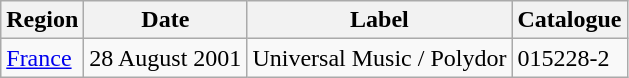<table class="wikitable">
<tr>
<th>Region</th>
<th>Date</th>
<th>Label</th>
<th>Catalogue</th>
</tr>
<tr>
<td><a href='#'>France</a></td>
<td>28 August 2001 </td>
<td>Universal Music / Polydor</td>
<td>015228-2</td>
</tr>
</table>
